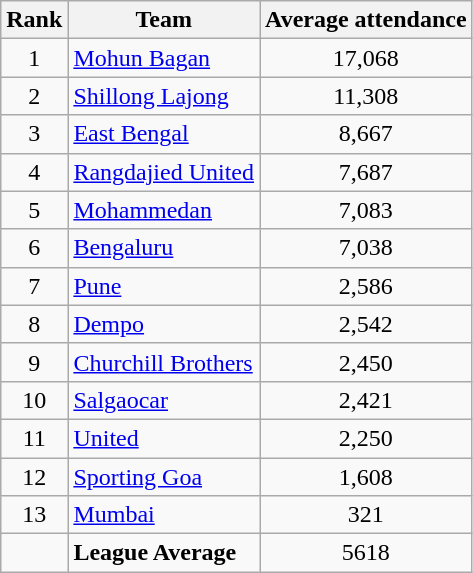<table class="wikitable sortable">
<tr>
<th>Rank</th>
<th>Team</th>
<th>Average attendance</th>
</tr>
<tr>
<td style="text-align:center;">1</td>
<td><a href='#'>Mohun Bagan</a></td>
<td style="text-align:center;">17,068</td>
</tr>
<tr>
<td style="text-align:center;">2</td>
<td><a href='#'>Shillong Lajong</a></td>
<td style="text-align:center;">11,308</td>
</tr>
<tr>
<td style="text-align:center;">3</td>
<td><a href='#'>East Bengal</a></td>
<td style="text-align:center;">8,667</td>
</tr>
<tr>
<td style="text-align:center;">4</td>
<td><a href='#'>Rangdajied United</a></td>
<td style="text-align:center;">7,687</td>
</tr>
<tr>
<td style="text-align:center;">5</td>
<td><a href='#'>Mohammedan</a></td>
<td style="text-align:center;">7,083</td>
</tr>
<tr>
<td style="text-align:center;">6</td>
<td><a href='#'>Bengaluru</a></td>
<td style="text-align:center;">7,038</td>
</tr>
<tr>
<td style="text-align:center;">7</td>
<td><a href='#'>Pune</a></td>
<td style="text-align:center;">2,586</td>
</tr>
<tr>
<td style="text-align:center;">8</td>
<td><a href='#'>Dempo</a></td>
<td style="text-align:center;">2,542</td>
</tr>
<tr>
<td style="text-align:center;">9</td>
<td><a href='#'>Churchill Brothers</a></td>
<td style="text-align:center;">2,450</td>
</tr>
<tr>
<td style="text-align:center;">10</td>
<td><a href='#'>Salgaocar</a></td>
<td style="text-align:center;">2,421</td>
</tr>
<tr>
<td style="text-align:center;">11</td>
<td><a href='#'>United</a></td>
<td style="text-align:center;">2,250</td>
</tr>
<tr>
<td style="text-align:center;">12</td>
<td><a href='#'>Sporting Goa</a></td>
<td style="text-align:center;">1,608</td>
</tr>
<tr>
<td style="text-align:center;">13</td>
<td><a href='#'>Mumbai</a></td>
<td style="text-align:center;">321</td>
</tr>
<tr>
<td></td>
<td><strong>League Average</strong></td>
<td style="text-align:center;">5618</td>
</tr>
</table>
